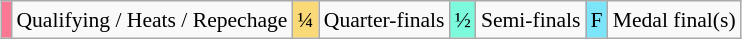<table class="wikitable" style="margin:0.5em auto; font-size:90%; line-height:1.25em; text-align:center;">
<tr>
<td style="background-color:#FA7894;"></td>
<td>Qualifying / Heats / Repechage</td>
<td style="background-color:#FAD978;">¼</td>
<td>Quarter-finals</td>
<td style="background-color:#7DFADB;">½</td>
<td>Semi-finals</td>
<td style="background-color:#7DE5FA;">F</td>
<td>Medal final(s)</td>
</tr>
</table>
